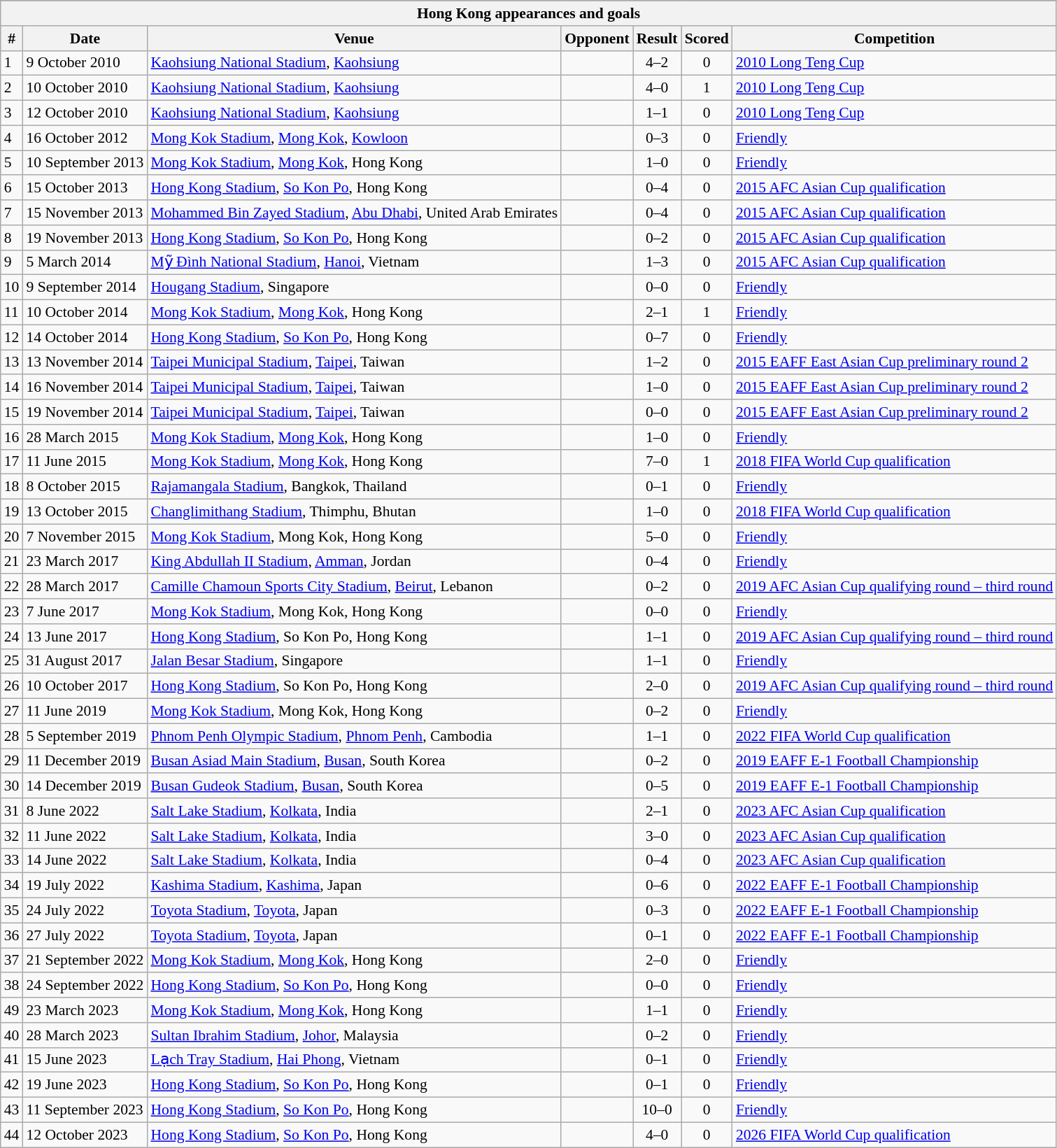<table class="wikitable collapsible collapsed" style="font-size:90%; text-align: left;">
<tr bgcolor="#CCCCCC" align="center">
</tr>
<tr>
<th colspan="7"><strong>Hong Kong appearances and goals</strong></th>
</tr>
<tr bgcolor="#CCCCCC" align="center">
<th>#</th>
<th>Date</th>
<th>Venue</th>
<th>Opponent</th>
<th>Result</th>
<th>Scored</th>
<th>Competition</th>
</tr>
<tr>
<td>1</td>
<td>9 October 2010</td>
<td><a href='#'>Kaohsiung National Stadium</a>, <a href='#'>Kaohsiung</a></td>
<td></td>
<td align=center>4–2</td>
<td align=center>0</td>
<td><a href='#'>2010 Long Teng Cup</a></td>
</tr>
<tr>
<td>2</td>
<td>10 October 2010</td>
<td><a href='#'>Kaohsiung National Stadium</a>, <a href='#'>Kaohsiung</a></td>
<td></td>
<td align=center>4–0</td>
<td align=center>1</td>
<td><a href='#'>2010 Long Teng Cup</a></td>
</tr>
<tr>
<td>3</td>
<td>12 October 2010</td>
<td><a href='#'>Kaohsiung National Stadium</a>, <a href='#'>Kaohsiung</a></td>
<td></td>
<td align=center>1–1</td>
<td align=center>0</td>
<td><a href='#'>2010 Long Teng Cup</a></td>
</tr>
<tr>
<td>4</td>
<td>16 October 2012</td>
<td><a href='#'>Mong Kok Stadium</a>, <a href='#'>Mong Kok</a>, <a href='#'>Kowloon</a></td>
<td></td>
<td align=center>0–3</td>
<td align=center>0</td>
<td><a href='#'>Friendly</a></td>
</tr>
<tr>
<td>5</td>
<td>10 September 2013</td>
<td><a href='#'>Mong Kok Stadium</a>, <a href='#'>Mong Kok</a>, Hong Kong</td>
<td></td>
<td align=center>1–0</td>
<td align=center>0</td>
<td><a href='#'>Friendly</a></td>
</tr>
<tr>
<td>6</td>
<td>15 October 2013</td>
<td><a href='#'>Hong Kong Stadium</a>, <a href='#'>So Kon Po</a>, Hong Kong</td>
<td></td>
<td align=center>0–4</td>
<td align=center>0</td>
<td><a href='#'>2015 AFC Asian Cup qualification</a></td>
</tr>
<tr>
<td>7</td>
<td>15 November 2013</td>
<td><a href='#'>Mohammed Bin Zayed Stadium</a>, <a href='#'>Abu Dhabi</a>, United Arab Emirates</td>
<td></td>
<td align=center>0–4</td>
<td align=center>0</td>
<td><a href='#'>2015 AFC Asian Cup qualification</a></td>
</tr>
<tr>
<td>8</td>
<td>19 November 2013</td>
<td><a href='#'>Hong Kong Stadium</a>, <a href='#'>So Kon Po</a>, Hong Kong</td>
<td></td>
<td align=center>0–2</td>
<td align=center>0</td>
<td><a href='#'>2015 AFC Asian Cup qualification</a></td>
</tr>
<tr>
<td>9</td>
<td>5 March 2014</td>
<td><a href='#'>Mỹ Đình National Stadium</a>, <a href='#'>Hanoi</a>, Vietnam</td>
<td></td>
<td align=center>1–3</td>
<td align=center>0</td>
<td><a href='#'>2015 AFC Asian Cup qualification</a></td>
</tr>
<tr>
<td>10</td>
<td>9 September 2014</td>
<td><a href='#'>Hougang Stadium</a>, Singapore</td>
<td></td>
<td align=center>0–0</td>
<td align=center>0</td>
<td><a href='#'>Friendly</a></td>
</tr>
<tr>
<td>11</td>
<td>10 October 2014</td>
<td><a href='#'>Mong Kok Stadium</a>, <a href='#'>Mong Kok</a>, Hong Kong</td>
<td></td>
<td align=center>2–1</td>
<td align=center>1</td>
<td><a href='#'>Friendly</a></td>
</tr>
<tr>
<td>12</td>
<td>14 October 2014</td>
<td><a href='#'>Hong Kong Stadium</a>, <a href='#'>So Kon Po</a>, Hong Kong</td>
<td></td>
<td align=center>0–7</td>
<td align=center>0</td>
<td><a href='#'>Friendly</a></td>
</tr>
<tr>
<td>13</td>
<td>13 November 2014</td>
<td><a href='#'>Taipei Municipal Stadium</a>, <a href='#'>Taipei</a>, Taiwan</td>
<td></td>
<td align=center>1–2</td>
<td align=center>0</td>
<td><a href='#'>2015 EAFF East Asian Cup preliminary round 2</a></td>
</tr>
<tr>
<td>14</td>
<td>16 November 2014</td>
<td><a href='#'>Taipei Municipal Stadium</a>, <a href='#'>Taipei</a>, Taiwan</td>
<td></td>
<td align=center>1–0</td>
<td align=center>0</td>
<td><a href='#'>2015 EAFF East Asian Cup preliminary round 2</a></td>
</tr>
<tr>
<td>15</td>
<td>19 November 2014</td>
<td><a href='#'>Taipei Municipal Stadium</a>, <a href='#'>Taipei</a>, Taiwan</td>
<td></td>
<td align=center>0–0</td>
<td align=center>0</td>
<td><a href='#'>2015 EAFF East Asian Cup preliminary round 2</a></td>
</tr>
<tr>
<td>16</td>
<td>28 March 2015</td>
<td><a href='#'>Mong Kok Stadium</a>, <a href='#'>Mong Kok</a>, Hong Kong</td>
<td></td>
<td align=center>1–0</td>
<td align=center>0</td>
<td><a href='#'>Friendly</a></td>
</tr>
<tr>
<td>17</td>
<td>11 June 2015</td>
<td><a href='#'>Mong Kok Stadium</a>, <a href='#'>Mong Kok</a>, Hong Kong</td>
<td></td>
<td align=center>7–0</td>
<td align=center>1</td>
<td><a href='#'>2018 FIFA World Cup qualification</a></td>
</tr>
<tr>
<td>18</td>
<td>8 October 2015</td>
<td><a href='#'>Rajamangala Stadium</a>, Bangkok, Thailand</td>
<td></td>
<td align=center>0–1</td>
<td align=center>0</td>
<td><a href='#'>Friendly</a></td>
</tr>
<tr>
<td>19</td>
<td>13 October 2015</td>
<td><a href='#'>Changlimithang Stadium</a>, Thimphu, Bhutan</td>
<td></td>
<td align=center>1–0</td>
<td align=center>0</td>
<td><a href='#'>2018 FIFA World Cup qualification</a></td>
</tr>
<tr>
<td>20</td>
<td>7 November 2015</td>
<td><a href='#'>Mong Kok Stadium</a>, Mong Kok, Hong Kong</td>
<td></td>
<td align=center>5–0</td>
<td align=center>0</td>
<td><a href='#'>Friendly</a></td>
</tr>
<tr>
<td>21</td>
<td>23 March 2017</td>
<td><a href='#'>King Abdullah II Stadium</a>, <a href='#'>Amman</a>, Jordan</td>
<td></td>
<td align=center>0–4</td>
<td align=center>0</td>
<td><a href='#'>Friendly</a></td>
</tr>
<tr>
<td>22</td>
<td>28 March 2017</td>
<td><a href='#'>Camille Chamoun Sports City Stadium</a>, <a href='#'>Beirut</a>, Lebanon</td>
<td></td>
<td align=center>0–2</td>
<td align=center>0</td>
<td><a href='#'>2019 AFC Asian Cup qualifying round – third round</a></td>
</tr>
<tr>
<td>23</td>
<td>7 June 2017</td>
<td><a href='#'>Mong Kok Stadium</a>, Mong Kok, Hong Kong</td>
<td></td>
<td align=center>0–0</td>
<td align=center>0</td>
<td><a href='#'>Friendly</a></td>
</tr>
<tr>
<td>24</td>
<td>13 June 2017</td>
<td><a href='#'>Hong Kong Stadium</a>, So Kon Po, Hong Kong</td>
<td></td>
<td align=center>1–1</td>
<td align=center>0</td>
<td><a href='#'>2019 AFC Asian Cup qualifying round – third round</a></td>
</tr>
<tr>
<td>25</td>
<td>31 August 2017</td>
<td><a href='#'>Jalan Besar Stadium</a>, Singapore</td>
<td></td>
<td align=center>1–1</td>
<td align=center>0</td>
<td><a href='#'>Friendly</a></td>
</tr>
<tr>
<td>26</td>
<td>10 October 2017</td>
<td><a href='#'>Hong Kong Stadium</a>, So Kon Po, Hong Kong</td>
<td></td>
<td align=center>2–0</td>
<td align=center>0</td>
<td><a href='#'>2019 AFC Asian Cup qualifying round – third round</a></td>
</tr>
<tr>
<td>27</td>
<td>11 June 2019</td>
<td><a href='#'>Mong Kok Stadium</a>, Mong Kok, Hong Kong</td>
<td></td>
<td align=center>0–2</td>
<td align=center>0</td>
<td><a href='#'>Friendly</a></td>
</tr>
<tr>
<td>28</td>
<td>5 September 2019</td>
<td><a href='#'>Phnom Penh Olympic Stadium</a>, <a href='#'>Phnom Penh</a>, Cambodia</td>
<td></td>
<td align=center>1–1</td>
<td align=center>0</td>
<td><a href='#'>2022 FIFA World Cup qualification</a></td>
</tr>
<tr>
<td>29</td>
<td>11 December 2019</td>
<td><a href='#'>Busan Asiad Main Stadium</a>, <a href='#'>Busan</a>, South Korea</td>
<td></td>
<td align=center>0–2</td>
<td align=center>0</td>
<td><a href='#'>2019 EAFF E-1 Football Championship</a></td>
</tr>
<tr>
<td>30</td>
<td>14 December 2019</td>
<td><a href='#'>Busan Gudeok Stadium</a>, <a href='#'>Busan</a>, South Korea</td>
<td></td>
<td align=center>0–5</td>
<td align=center>0</td>
<td><a href='#'>2019 EAFF E-1 Football Championship</a></td>
</tr>
<tr>
<td>31</td>
<td>8 June 2022</td>
<td><a href='#'>Salt Lake Stadium</a>, <a href='#'>Kolkata</a>, India</td>
<td></td>
<td align=center>2–1</td>
<td align=center>0</td>
<td><a href='#'>2023 AFC Asian Cup qualification</a></td>
</tr>
<tr>
<td>32</td>
<td>11 June 2022</td>
<td><a href='#'>Salt Lake Stadium</a>, <a href='#'>Kolkata</a>, India</td>
<td></td>
<td align=center>3–0</td>
<td align=center>0</td>
<td><a href='#'>2023 AFC Asian Cup qualification</a></td>
</tr>
<tr>
<td>33</td>
<td>14 June 2022</td>
<td><a href='#'>Salt Lake Stadium</a>, <a href='#'>Kolkata</a>, India</td>
<td></td>
<td align=center>0–4</td>
<td align=center>0</td>
<td><a href='#'>2023 AFC Asian Cup qualification</a></td>
</tr>
<tr>
<td>34</td>
<td>19 July 2022</td>
<td><a href='#'>Kashima Stadium</a>, <a href='#'>Kashima</a>, Japan</td>
<td></td>
<td align=center>0–6</td>
<td align=center>0</td>
<td><a href='#'>2022 EAFF E-1 Football Championship</a></td>
</tr>
<tr>
<td>35</td>
<td>24 July 2022</td>
<td><a href='#'>Toyota Stadium</a>, <a href='#'>Toyota</a>, Japan</td>
<td></td>
<td align=center>0–3</td>
<td align=center>0</td>
<td><a href='#'>2022 EAFF E-1 Football Championship</a></td>
</tr>
<tr>
<td>36</td>
<td>27 July 2022</td>
<td><a href='#'>Toyota Stadium</a>, <a href='#'>Toyota</a>, Japan</td>
<td></td>
<td align=center>0–1</td>
<td align=center>0</td>
<td><a href='#'>2022 EAFF E-1 Football Championship</a></td>
</tr>
<tr>
<td>37</td>
<td>21 September 2022</td>
<td><a href='#'>Mong Kok Stadium</a>, <a href='#'>Mong Kok</a>, Hong Kong</td>
<td></td>
<td align=center>2–0</td>
<td align=center>0</td>
<td><a href='#'>Friendly</a></td>
</tr>
<tr>
<td>38</td>
<td>24 September 2022</td>
<td><a href='#'>Hong Kong Stadium</a>, <a href='#'>So Kon Po</a>, Hong Kong</td>
<td></td>
<td align=center>0–0</td>
<td align=center>0</td>
<td><a href='#'>Friendly</a></td>
</tr>
<tr>
<td>49</td>
<td>23 March 2023</td>
<td><a href='#'>Mong Kok Stadium</a>, <a href='#'>Mong Kok</a>, Hong Kong</td>
<td></td>
<td align=center>1–1</td>
<td align=center>0</td>
<td><a href='#'>Friendly</a></td>
</tr>
<tr>
<td>40</td>
<td>28 March 2023</td>
<td><a href='#'>Sultan Ibrahim Stadium</a>, <a href='#'>Johor</a>, Malaysia</td>
<td></td>
<td align=center>0–2</td>
<td align=center>0</td>
<td><a href='#'>Friendly</a></td>
</tr>
<tr>
<td>41</td>
<td>15 June 2023</td>
<td><a href='#'>Lạch Tray Stadium</a>, <a href='#'>Hai Phong</a>, Vietnam</td>
<td></td>
<td align=center>0–1</td>
<td align=center>0</td>
<td><a href='#'>Friendly</a></td>
</tr>
<tr>
<td>42</td>
<td>19 June 2023</td>
<td><a href='#'>Hong Kong Stadium</a>, <a href='#'>So Kon Po</a>, Hong Kong</td>
<td></td>
<td align=center>0–1</td>
<td align=center>0</td>
<td><a href='#'>Friendly</a></td>
</tr>
<tr>
<td>43</td>
<td>11 September 2023</td>
<td><a href='#'>Hong Kong Stadium</a>, <a href='#'>So Kon Po</a>, Hong Kong</td>
<td></td>
<td align=center>10–0</td>
<td align=center>0</td>
<td><a href='#'>Friendly</a></td>
</tr>
<tr>
<td>44</td>
<td>12 October 2023</td>
<td><a href='#'>Hong Kong Stadium</a>, <a href='#'>So Kon Po</a>, Hong Kong</td>
<td></td>
<td align=center>4–0</td>
<td align=center>0</td>
<td><a href='#'>2026 FIFA World Cup qualification</a></td>
</tr>
</table>
